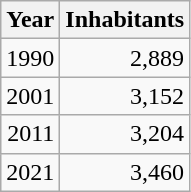<table cellspacing="0" cellpadding="0">
<tr>
<td valign="top"><br><table class="wikitable sortable zebra hintergrundfarbe5">
<tr>
<th>Year</th>
<th>Inhabitants</th>
</tr>
<tr align="right">
<td>1990</td>
<td>2,889</td>
</tr>
<tr align="right">
<td>2001</td>
<td>3,152</td>
</tr>
<tr align="right">
<td>2011</td>
<td>3,204</td>
</tr>
<tr align="right">
<td>2021</td>
<td>3,460</td>
</tr>
</table>
</td>
</tr>
</table>
